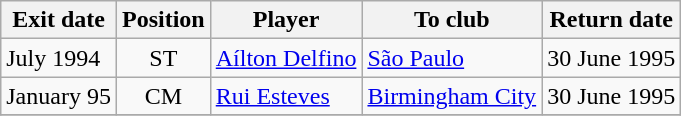<table class="wikitable">
<tr>
<th>Exit date</th>
<th>Position</th>
<th>Player</th>
<th>To club</th>
<th>Return date</th>
</tr>
<tr>
<td>July 1994</td>
<td style="text-align:center;">ST</td>
<td style="text-align:left;"><a href='#'>Aílton Delfino</a></td>
<td style="text-align:left;"><a href='#'>São Paulo</a></td>
<td>30 June 1995</td>
</tr>
<tr>
<td>January 95</td>
<td style="text-align:center;">CM</td>
<td style="text-align:left;"><a href='#'>Rui Esteves</a></td>
<td style="text-align:left;"><a href='#'>Birmingham City</a></td>
<td>30 June 1995</td>
</tr>
<tr>
</tr>
</table>
